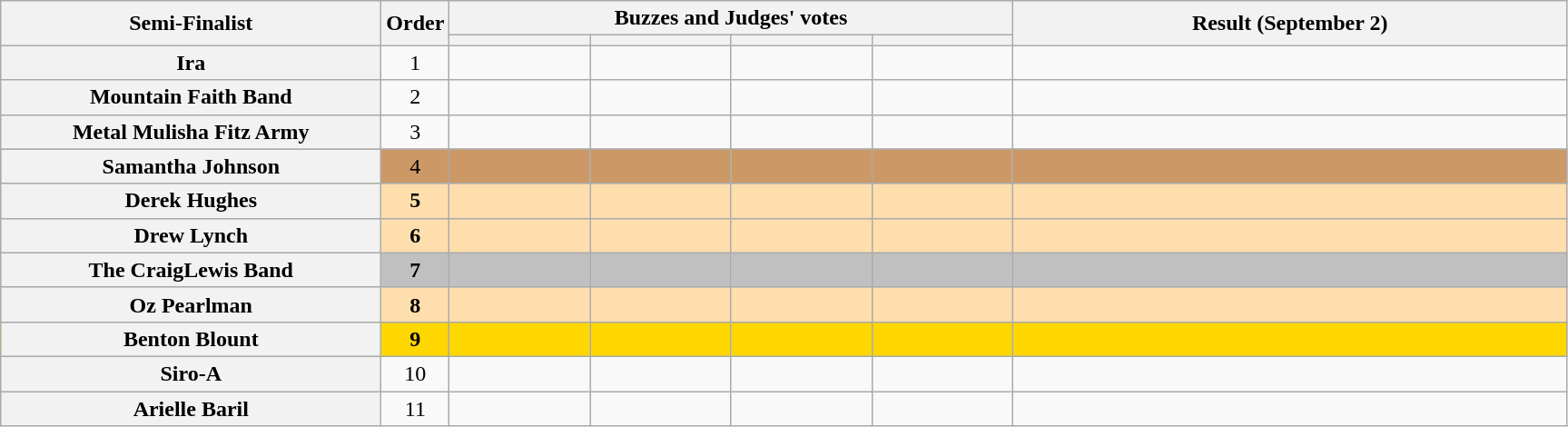<table class="wikitable plainrowheaders sortable" style="text-align:center;">
<tr>
<th scope="col" rowspan="2" class="unsortable" style="width:17em;">Semi-Finalist</th>
<th scope="col" rowspan="2" style="width:1em;">Order</th>
<th scope="col" colspan="4" class="unsortable" style="width:24em;">Buzzes and Judges' votes</th>
<th scope="col" rowspan="2" style="width:25em;">Result (September 2)</th>
</tr>
<tr>
<th scope="col" class="unsortable" style="width:6em;"></th>
<th scope="col" class="unsortable" style="width:6em;"></th>
<th scope="col" class="unsortable" style="width:6em;"></th>
<th scope="col" class="unsortable" style="width:6em;"></th>
</tr>
<tr>
<th scope="row">Ira</th>
<td>1</td>
<td style="text-align:center;"></td>
<td style="text-align:center;"></td>
<td style="text-align:center;"></td>
<td style="text-align:center;"></td>
<td></td>
</tr>
<tr>
<th scope="row">Mountain Faith Band</th>
<td>2</td>
<td style="text-align:center;"></td>
<td style="text-align:center;"></td>
<td style="text-align:center;"></td>
<td style="text-align:center;"></td>
<td></td>
</tr>
<tr>
<th scope="row">Metal Mulisha Fitz Army</th>
<td>3</td>
<td style="text-align:center;"></td>
<td style="text-align:center;"></td>
<td style="text-align:center;"></td>
<td style="text-align:center;"></td>
<td></td>
</tr>
<tr style="background:#c96">
<th scope="row">Samantha Johnson</th>
<td>4</td>
<td style="text-align:center;"></td>
<td style="text-align:center;"></td>
<td style="text-align:center;"></td>
<td style="text-align:center;"></td>
<td></td>
</tr>
<tr style="background:NavajoWhite">
<th scope="row"><strong>Derek Hughes</strong></th>
<td><strong>5</strong></td>
<td style="text-align:center;"></td>
<td style="text-align:center;"></td>
<td style="text-align:center;"></td>
<td style="text-align:center;"></td>
<td><strong></strong></td>
</tr>
<tr style="background:NavajoWhite">
<th scope="row"><strong>Drew Lynch</strong></th>
<td><strong>6</strong></td>
<td style="text-align:center;"></td>
<td style="text-align:center;"></td>
<td style="text-align:center;"></td>
<td style="text-align:center;"></td>
<td><strong></strong></td>
</tr>
<tr style="background:silver">
<th scope="row"><strong>The CraigLewis Band</strong></th>
<td><strong>7</strong></td>
<td style="text-align:center;"></td>
<td style="text-align:center;"></td>
<td style="text-align:center;"></td>
<td style="text-align:center;"></td>
<td><strong></strong></td>
</tr>
<tr style="background:NavajoWhite">
<th scope="row"><strong>Oz Pearlman</strong></th>
<td><strong>8</strong></td>
<td style="text-align:center;"></td>
<td style="text-align:center;"></td>
<td style="text-align:center;"></td>
<td style="text-align:center;"></td>
<td><strong></strong></td>
</tr>
<tr style="background:gold">
<th scope="row"><strong>Benton Blount</strong></th>
<td><strong>9</strong></td>
<td style="text-align:center;"></td>
<td style="text-align:center;"></td>
<td style="text-align:center;"></td>
<td style="text-align:center;"></td>
<td><strong></strong></td>
</tr>
<tr>
<th scope="row">Siro-A</th>
<td>10</td>
<td style="text-align:center;"></td>
<td style="text-align:center;"></td>
<td style="text-align:center;"></td>
<td style="text-align:center;"></td>
<td></td>
</tr>
<tr>
<th scope="row">Arielle Baril</th>
<td>11</td>
<td style="text-align:center;"></td>
<td style="text-align:center;"></td>
<td style="text-align:center;"></td>
<td style="text-align:center;"></td>
<td></td>
</tr>
</table>
